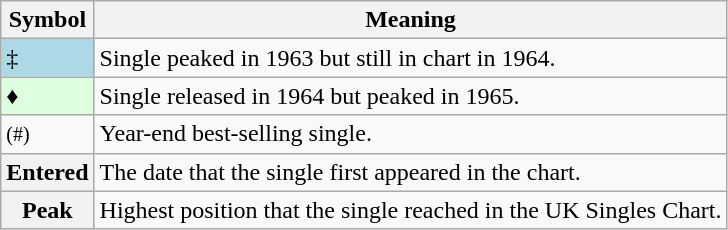<table Class="wikitable">
<tr>
<th>Symbol</th>
<th>Meaning</th>
</tr>
<tr>
<td bgcolor=lightblue>‡</td>
<td>Single peaked in 1963 but still in chart in 1964.</td>
</tr>
<tr>
<td bgcolor=#DDFFDD>♦</td>
<td>Single released in 1964 but peaked in 1965.</td>
</tr>
<tr>
<td><small>(#)</small></td>
<td>Year-end best-selling single.</td>
</tr>
<tr>
<th>Entered</th>
<td>The date that the single first appeared in the chart.</td>
</tr>
<tr>
<th>Peak</th>
<td>Highest position that the single reached in the UK Singles Chart.</td>
</tr>
</table>
